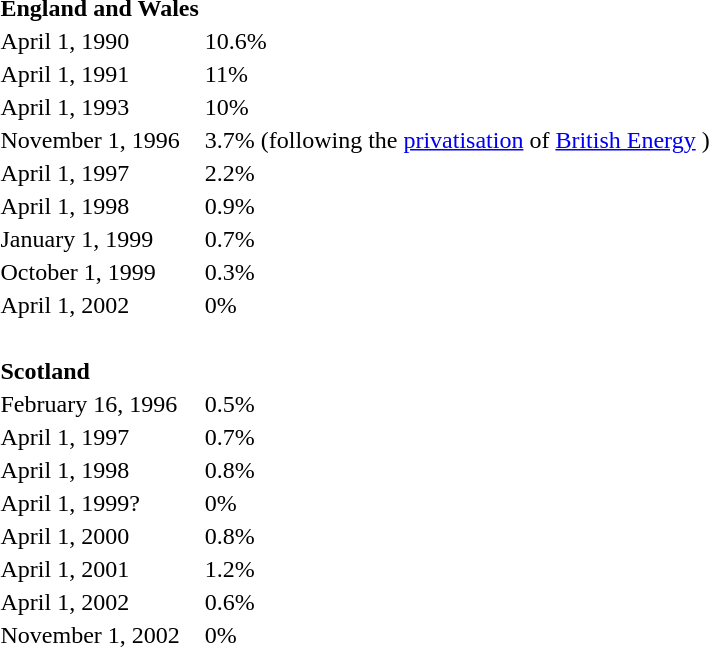<table>
<tr>
<td><strong>England and Wales</strong></td>
<td></td>
</tr>
<tr>
<td>April 1, 1990</td>
<td>10.6%</td>
</tr>
<tr>
<td>April 1, 1991</td>
<td>11%</td>
</tr>
<tr>
<td>April 1, 1993</td>
<td>10%</td>
</tr>
<tr>
<td>November 1, 1996</td>
<td>3.7% (following the <a href='#'>privatisation</a> of <a href='#'>British Energy</a> )</td>
</tr>
<tr>
<td>April 1, 1997</td>
<td>2.2%</td>
</tr>
<tr>
<td>April 1, 1998</td>
<td>0.9% </td>
</tr>
<tr>
<td>January 1, 1999</td>
<td>0.7%</td>
</tr>
<tr>
<td>October 1, 1999</td>
<td>0.3% </td>
</tr>
<tr>
<td>April 1, 2002</td>
<td>0% </td>
</tr>
<tr>
<td><br></td>
</tr>
<tr>
<td><strong>Scotland</strong></td>
</tr>
<tr>
<td>February 16, 1996</td>
<td>0.5% </td>
</tr>
<tr>
<td>April 1, 1997</td>
<td>0.7% </td>
</tr>
<tr>
<td>April 1, 1998</td>
<td>0.8% </td>
</tr>
<tr>
<td>April 1, 1999?</td>
<td>0%</td>
</tr>
<tr>
<td>April 1, 2000</td>
<td>0.8% </td>
</tr>
<tr>
<td>April 1, 2001</td>
<td>1.2% </td>
</tr>
<tr>
<td>April 1, 2002</td>
<td>0.6% </td>
</tr>
<tr>
<td>November 1, 2002</td>
<td>0% </td>
</tr>
</table>
